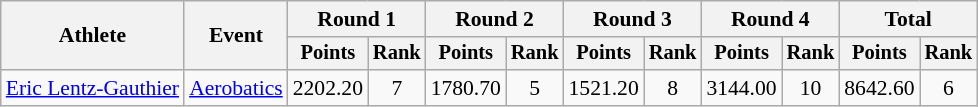<table class=wikitable style=font-size:90%>
<tr>
<th rowspan=2>Athlete</th>
<th rowspan=2>Event</th>
<th colspan=2>Round 1</th>
<th colspan=2>Round 2</th>
<th colspan=2>Round 3</th>
<th colspan=2>Round 4</th>
<th colspan=2>Total</th>
</tr>
<tr style=font-size:95%>
<th>Points</th>
<th>Rank</th>
<th>Points</th>
<th>Rank</th>
<th>Points</th>
<th>Rank</th>
<th>Points</th>
<th>Rank</th>
<th>Points</th>
<th>Rank</th>
</tr>
<tr align=center>
<td align=left><a href='#'>Eric Lentz-Gauthier</a></td>
<td align=left><a href='#'>Aerobatics</a></td>
<td>2202.20</td>
<td>7</td>
<td>1780.70</td>
<td>5</td>
<td>1521.20</td>
<td>8</td>
<td>3144.00</td>
<td>10</td>
<td>8642.60</td>
<td>6</td>
</tr>
</table>
